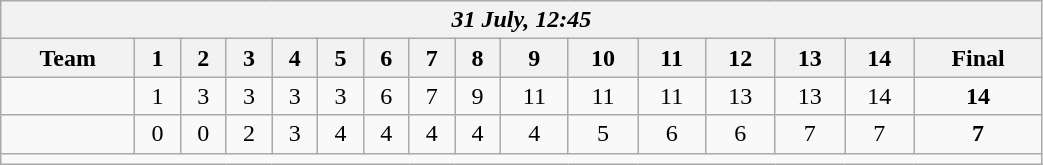<table class=wikitable style="text-align:center; width: 55%">
<tr>
<th colspan=17><em>31 July, 12:45</em></th>
</tr>
<tr>
<th>Team</th>
<th>1</th>
<th>2</th>
<th>3</th>
<th>4</th>
<th>5</th>
<th>6</th>
<th>7</th>
<th>8</th>
<th>9</th>
<th>10</th>
<th>11</th>
<th>12</th>
<th>13</th>
<th>14</th>
<th>Final</th>
</tr>
<tr>
<td align=left><strong></strong></td>
<td>1</td>
<td>3</td>
<td>3</td>
<td>3</td>
<td>3</td>
<td>6</td>
<td>7</td>
<td>9</td>
<td>11</td>
<td>11</td>
<td>11</td>
<td>13</td>
<td>13</td>
<td>14</td>
<td><strong>14</strong></td>
</tr>
<tr>
<td align=left></td>
<td>0</td>
<td>0</td>
<td>2</td>
<td>3</td>
<td>4</td>
<td>4</td>
<td>4</td>
<td>4</td>
<td>4</td>
<td>5</td>
<td>6</td>
<td>6</td>
<td>7</td>
<td>7</td>
<td><strong>7</strong></td>
</tr>
<tr>
<td colspan=17></td>
</tr>
</table>
